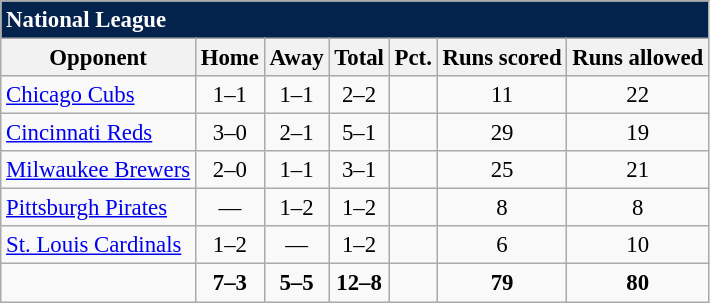<table class="wikitable" style="font-size: 95%; text-align: center">
<tr>
<td colspan="7" style="text-align:left; background:#03224c;color:#fff"><strong>National League</strong></td>
</tr>
<tr>
<th>Opponent</th>
<th>Home</th>
<th>Away</th>
<th>Total</th>
<th>Pct.</th>
<th>Runs scored</th>
<th>Runs allowed</th>
</tr>
<tr>
<td style="text-align:left"><a href='#'>Chicago Cubs</a></td>
<td>1–1</td>
<td>1–1</td>
<td>2–2</td>
<td></td>
<td>11</td>
<td>22</td>
</tr>
<tr>
<td style="text-align:left"><a href='#'>Cincinnati Reds</a></td>
<td>3–0</td>
<td>2–1</td>
<td>5–1</td>
<td></td>
<td>29</td>
<td>19</td>
</tr>
<tr>
<td style="text-align:left"><a href='#'>Milwaukee Brewers</a></td>
<td>2–0</td>
<td>1–1</td>
<td>3–1</td>
<td></td>
<td>25</td>
<td>21</td>
</tr>
<tr>
<td style="text-align:left"><a href='#'>Pittsburgh Pirates</a></td>
<td>—</td>
<td>1–2</td>
<td>1–2</td>
<td></td>
<td>8</td>
<td>8</td>
</tr>
<tr>
<td style="text-align:left"><a href='#'>St. Louis Cardinals</a></td>
<td>1–2</td>
<td>—</td>
<td>1–2</td>
<td></td>
<td>6</td>
<td>10</td>
</tr>
<tr style="font-weight:bold">
<td></td>
<td>7–3</td>
<td>5–5</td>
<td>12–8</td>
<td></td>
<td>79</td>
<td>80</td>
</tr>
</table>
